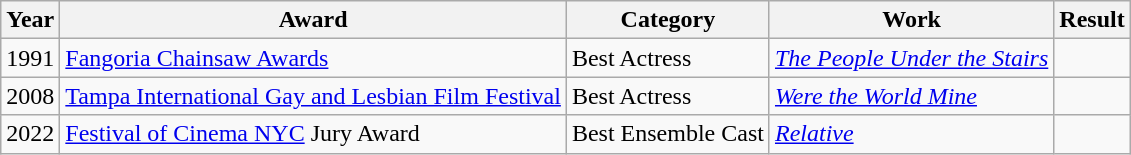<table class="wikitable">
<tr>
<th>Year</th>
<th>Award</th>
<th>Category</th>
<th>Work</th>
<th>Result</th>
</tr>
<tr>
<td>1991</td>
<td><a href='#'>Fangoria Chainsaw Awards</a></td>
<td>Best Actress</td>
<td><em><a href='#'>The People Under the Stairs</a></em></td>
<td></td>
</tr>
<tr>
<td>2008</td>
<td><a href='#'>Tampa International Gay and Lesbian Film Festival</a></td>
<td>Best Actress</td>
<td><em><a href='#'>Were the World Mine</a></em></td>
<td></td>
</tr>
<tr>
<td>2022</td>
<td><a href='#'>Festival of Cinema NYC</a> Jury Award</td>
<td>Best Ensemble Cast</td>
<td><a href='#'><em>Relative</em></a></td>
<td></td>
</tr>
</table>
